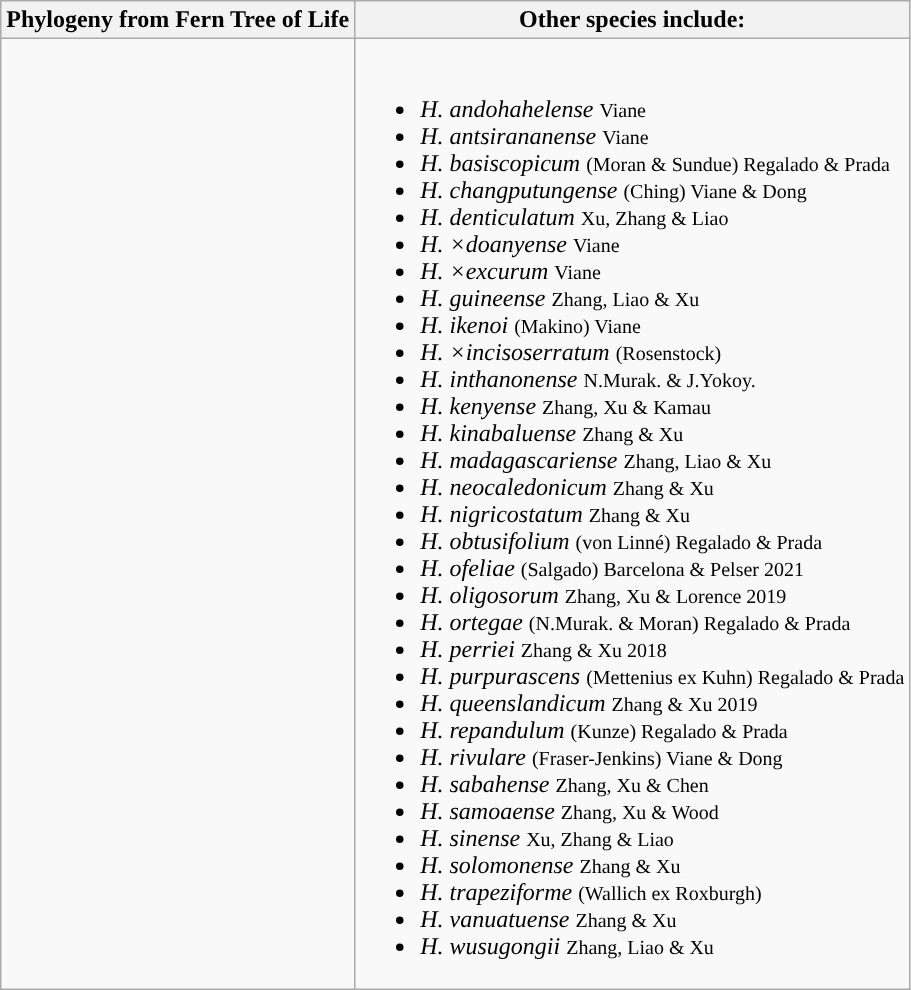<table class="wikitable">
<tr>
<th colspan=1>Phylogeny from Fern Tree of Life</th>
<th colspan=1>Other species include:</th>
</tr>
<tr>
<td style="vertical-align:top"><br></td>
<td><br><ul><li><em>H. andohahelense</em> <small>Viane</small></li><li><em>H. antsirananense</em> <small>Viane</small></li><li><em>H. basiscopicum</em> <small>(Moran & Sundue) Regalado & Prada</small></li><li><em>H. changputungense</em> <small>(Ching) Viane & Dong</small></li><li><em>H. denticulatum</em> <small>Xu, Zhang & Liao</small></li><li><em>H. ×doanyense</em> <small>Viane</small></li><li><em>H. ×excurum</em> <small>Viane</small></li><li><em>H. guineense</em> <small>Zhang, Liao & Xu</small></li><li><em>H. ikenoi</em> <small>(Makino) Viane</small></li><li><em>H. ×incisoserratum</em> <small>(Rosenstock)</small></li><li><em>H. inthanonense</em> <small>N.Murak. & J.Yokoy.</small></li><li><em>H. kenyense</em> <small>Zhang, Xu & Kamau</small></li><li><em>H. kinabaluense</em> <small>Zhang & Xu</small></li><li><em>H. madagascariense</em> <small>Zhang, Liao & Xu</small></li><li><em>H. neocaledonicum</em> <small>Zhang & Xu</small></li><li><em>H. nigricostatum</em> <small>Zhang & Xu</small></li><li><em>H. obtusifolium</em> <small>(von Linné) Regalado & Prada</small></li><li><em>H. ofeliae</em> <small>(Salgado) Barcelona & Pelser 2021</small></li><li><em>H. oligosorum</em> <small>Zhang, Xu & Lorence 2019</small></li><li><em>H. ortegae</em> <small>(N.Murak. & Moran) Regalado & Prada</small></li><li><em>H. perriei</em> <small>Zhang & Xu 2018</small></li><li><em>H. purpurascens</em> <small>(Mettenius ex Kuhn) Regalado & Prada</small></li><li><em>H. queenslandicum</em> <small>Zhang & Xu 2019</small></li><li><em>H. repandulum</em> <small>(Kunze) Regalado & Prada</small></li><li><em>H. rivulare</em> <small>(Fraser-Jenkins) Viane & Dong</small></li><li><em>H. sabahense</em> <small>Zhang, Xu & Chen</small></li><li><em>H. samoaense</em> <small>Zhang, Xu & Wood</small></li><li><em>H. sinense</em> <small>Xu, Zhang & Liao</small></li><li><em>H. solomonense</em> <small>Zhang & Xu</small></li><li><em>H. trapeziforme</em> <small>(Wallich ex Roxburgh)</small></li><li><em>H. vanuatuense</em> <small>Zhang & Xu</small></li><li><em>H. wusugongii</em> <small>Zhang, Liao & Xu</small></li></ul></td>
</tr>
</table>
